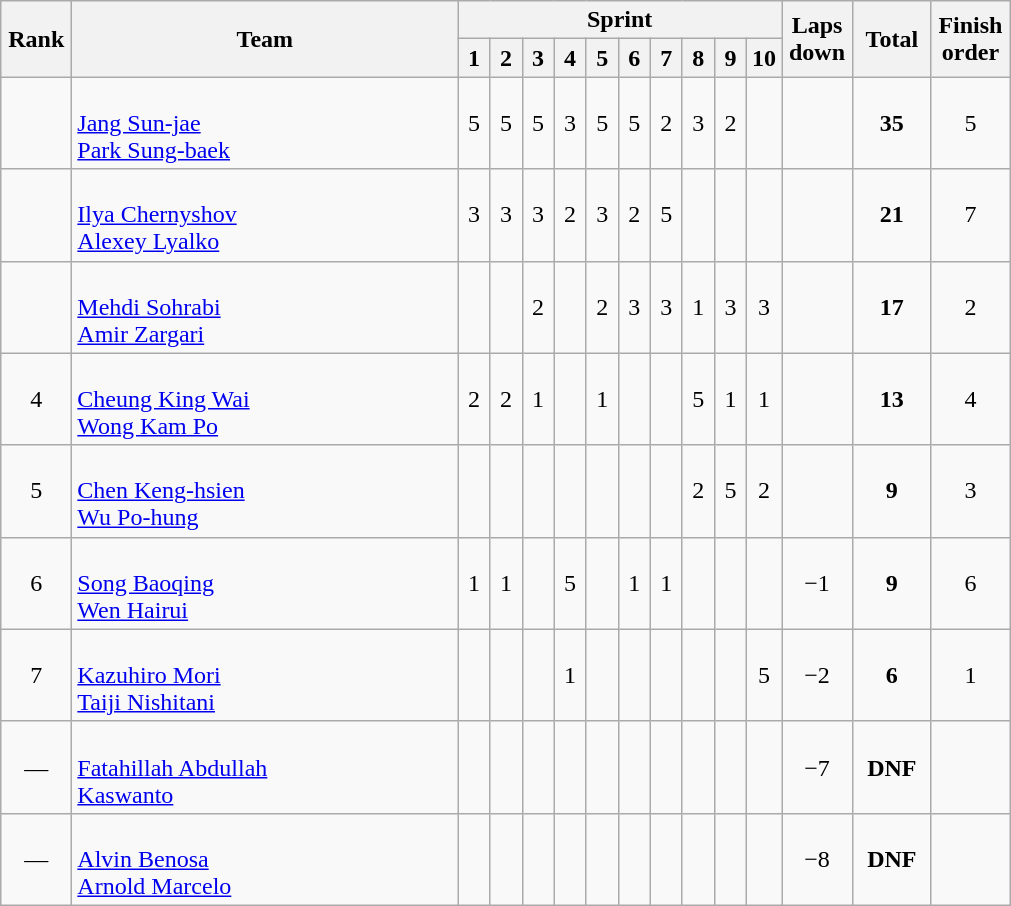<table class="wikitable" style="text-align:center">
<tr>
<th rowspan=2 width=40>Rank</th>
<th rowspan=2 width=250>Team</th>
<th colspan=10>Sprint</th>
<th rowspan=2 width=40>Laps down</th>
<th rowspan=2 width=45>Total</th>
<th rowspan=2 width=45>Finish order</th>
</tr>
<tr>
<th width=14>1</th>
<th width=14>2</th>
<th width=14>3</th>
<th width=14>4</th>
<th width=14>5</th>
<th width=14>6</th>
<th width=14>7</th>
<th width=14>8</th>
<th width=14>9</th>
<th width=14>10</th>
</tr>
<tr>
<td></td>
<td align=left><br><a href='#'>Jang Sun-jae</a><br><a href='#'>Park Sung-baek</a></td>
<td>5</td>
<td>5</td>
<td>5</td>
<td>3</td>
<td>5</td>
<td>5</td>
<td>2</td>
<td>3</td>
<td>2</td>
<td></td>
<td></td>
<td><strong>35</strong></td>
<td>5</td>
</tr>
<tr>
<td></td>
<td align=left><br><a href='#'>Ilya Chernyshov</a><br><a href='#'>Alexey Lyalko</a></td>
<td>3</td>
<td>3</td>
<td>3</td>
<td>2</td>
<td>3</td>
<td>2</td>
<td>5</td>
<td></td>
<td></td>
<td></td>
<td></td>
<td><strong>21</strong></td>
<td>7</td>
</tr>
<tr>
<td></td>
<td align=left><br><a href='#'>Mehdi Sohrabi</a><br><a href='#'>Amir Zargari</a></td>
<td></td>
<td></td>
<td>2</td>
<td></td>
<td>2</td>
<td>3</td>
<td>3</td>
<td>1</td>
<td>3</td>
<td>3</td>
<td></td>
<td><strong>17</strong></td>
<td>2</td>
</tr>
<tr>
<td>4</td>
<td align=left><br><a href='#'>Cheung King Wai</a><br><a href='#'>Wong Kam Po</a></td>
<td>2</td>
<td>2</td>
<td>1</td>
<td></td>
<td>1</td>
<td></td>
<td></td>
<td>5</td>
<td>1</td>
<td>1</td>
<td></td>
<td><strong>13</strong></td>
<td>4</td>
</tr>
<tr>
<td>5</td>
<td align=left><br><a href='#'>Chen Keng-hsien</a><br><a href='#'>Wu Po-hung</a></td>
<td></td>
<td></td>
<td></td>
<td></td>
<td></td>
<td></td>
<td></td>
<td>2</td>
<td>5</td>
<td>2</td>
<td></td>
<td><strong>9</strong></td>
<td>3</td>
</tr>
<tr>
<td>6</td>
<td align=left><br><a href='#'>Song Baoqing</a><br><a href='#'>Wen Hairui</a></td>
<td>1</td>
<td>1</td>
<td></td>
<td>5</td>
<td></td>
<td>1</td>
<td>1</td>
<td></td>
<td></td>
<td></td>
<td>−1</td>
<td><strong>9</strong></td>
<td>6</td>
</tr>
<tr>
<td>7</td>
<td align=left><br><a href='#'>Kazuhiro Mori</a><br><a href='#'>Taiji Nishitani</a></td>
<td></td>
<td></td>
<td></td>
<td>1</td>
<td></td>
<td></td>
<td></td>
<td></td>
<td></td>
<td>5</td>
<td>−2</td>
<td><strong>6</strong></td>
<td>1</td>
</tr>
<tr>
<td>—</td>
<td align=left><br><a href='#'>Fatahillah Abdullah</a><br><a href='#'>Kaswanto</a></td>
<td></td>
<td></td>
<td></td>
<td></td>
<td></td>
<td></td>
<td></td>
<td></td>
<td></td>
<td></td>
<td>−7</td>
<td><strong>DNF</strong></td>
<td></td>
</tr>
<tr>
<td>—</td>
<td align=left><br><a href='#'>Alvin Benosa</a><br><a href='#'>Arnold Marcelo</a></td>
<td></td>
<td></td>
<td></td>
<td></td>
<td></td>
<td></td>
<td></td>
<td></td>
<td></td>
<td></td>
<td>−8</td>
<td><strong>DNF</strong></td>
<td></td>
</tr>
</table>
